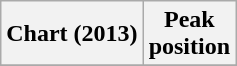<table class="wikitable plainrowheaders" style="text-align:center">
<tr>
<th scope="col">Chart (2013)</th>
<th scope="col">Peak<br>position</th>
</tr>
<tr>
</tr>
</table>
